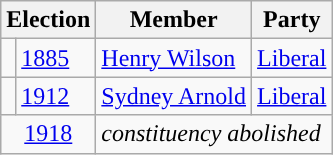<table class="wikitable">
<tr>
<th colspan="2">Election</th>
<th>Member</th>
<th>Party</th>
</tr>
<tr>
<td style="color:inherit;background-color: "></td>
<td><a href='#'>1885</a></td>
<td><a href='#'>Henry Wilson</a></td>
<td><a href='#'>Liberal</a></td>
</tr>
<tr>
<td style="color:inherit;background-color: "></td>
<td><a href='#'>1912</a></td>
<td><a href='#'>Sydney Arnold</a></td>
<td><a href='#'>Liberal</a></td>
</tr>
<tr>
<td colspan="2" align="center"><a href='#'>1918</a></td>
<td colspan="2"><em>constituency abolished</em></td>
</tr>
</table>
